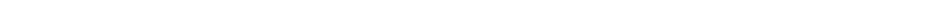<table style="width:61%; text-align:center;">
<tr style="color:white;">
<td style="background:"><strong>80</strong></td>
<td style="background:"><strong>21</strong></td>
<td style="background:"><strong>4</strong></td>
<td style="background:"><strong>1</strong></td>
<td style="background:"><strong>4</strong></td>
</tr>
<tr>
<td></td>
<td></td>
<td></td>
<td></td>
<td></td>
</tr>
</table>
